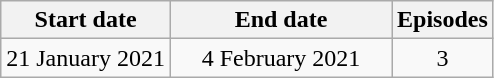<table class="wikitable" style="text-align:center;">
<tr>
<th>Start date</th>
<th width="140">End date</th>
<th>Episodes</th>
</tr>
<tr>
<td>21 January 2021</td>
<td>4 February 2021</td>
<td>3</td>
</tr>
</table>
